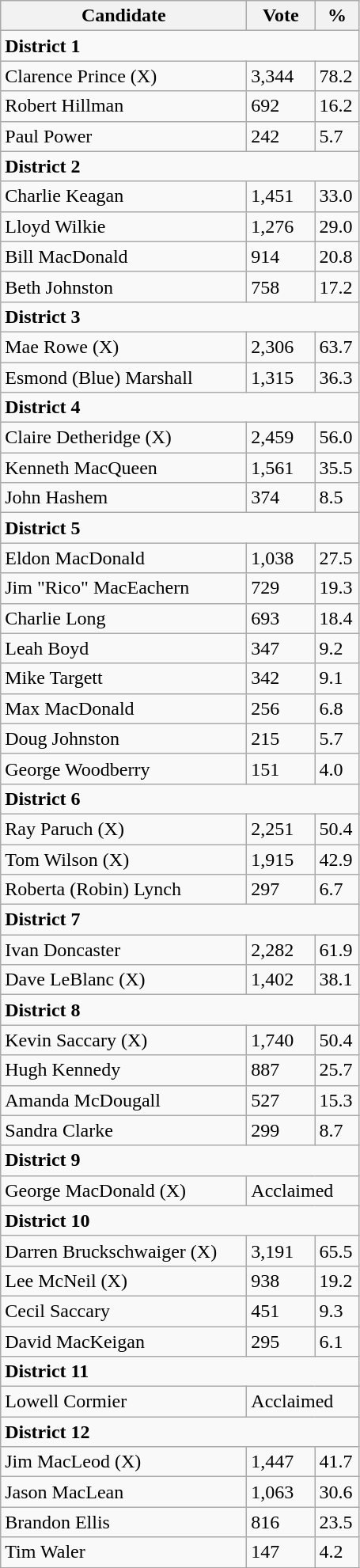<table class="wikitable">
<tr>
<th bgcolor="#DDDDFF" width="200px">Candidate</th>
<th bgcolor="#DDDDFF" width="50px">Vote</th>
<th bgcolor="#DDDDFF" width="30px">%</th>
</tr>
<tr>
<td colspan="4"><strong>District 1</strong></td>
</tr>
<tr>
<td>Clarence Prince (X)</td>
<td>3,344</td>
<td>78.2</td>
</tr>
<tr>
<td>Robert Hillman</td>
<td>692</td>
<td>16.2</td>
</tr>
<tr>
<td>Paul Power</td>
<td>242</td>
<td>5.7</td>
</tr>
<tr>
<td colspan="4"><strong>District 2</strong></td>
</tr>
<tr>
<td>Charlie Keagan</td>
<td>1,451</td>
<td>33.0</td>
</tr>
<tr>
<td>Lloyd Wilkie</td>
<td>1,276</td>
<td>29.0</td>
</tr>
<tr>
<td>Bill MacDonald</td>
<td>914</td>
<td>20.8</td>
</tr>
<tr>
<td>Beth Johnston</td>
<td>758</td>
<td>17.2</td>
</tr>
<tr>
<td colspan="4"><strong>District 3</strong></td>
</tr>
<tr>
<td>Mae Rowe (X)</td>
<td>2,306</td>
<td>63.7</td>
</tr>
<tr>
<td>Esmond (Blue) Marshall</td>
<td>1,315</td>
<td>36.3</td>
</tr>
<tr>
<td colspan="4"><strong>District 4</strong></td>
</tr>
<tr>
<td>Claire Detheridge (X)</td>
<td>2,459</td>
<td>56.0</td>
</tr>
<tr>
<td>Kenneth MacQueen</td>
<td>1,561</td>
<td>35.5</td>
</tr>
<tr>
<td>John Hashem</td>
<td>374</td>
<td>8.5</td>
</tr>
<tr>
<td colspan="4"><strong>District 5</strong></td>
</tr>
<tr>
<td>Eldon MacDonald</td>
<td>1,038</td>
<td>27.5</td>
</tr>
<tr>
<td>Jim "Rico" MacEachern</td>
<td>729</td>
<td>19.3</td>
</tr>
<tr>
<td>Charlie Long</td>
<td>693</td>
<td>18.4</td>
</tr>
<tr>
<td>Leah Boyd</td>
<td>347</td>
<td>9.2</td>
</tr>
<tr>
<td>Mike Targett</td>
<td>342</td>
<td>9.1</td>
</tr>
<tr>
<td>Max MacDonald</td>
<td>256</td>
<td>6.8</td>
</tr>
<tr>
<td>Doug Johnston</td>
<td>215</td>
<td>5.7</td>
</tr>
<tr>
<td>George Woodberry</td>
<td>151</td>
<td>4.0</td>
</tr>
<tr>
<td colspan="4"><strong>District 6</strong></td>
</tr>
<tr>
<td>Ray Paruch (X)</td>
<td>2,251</td>
<td>50.4</td>
</tr>
<tr>
<td>Tom Wilson (X)</td>
<td>1,915</td>
<td>42.9</td>
</tr>
<tr>
<td>Roberta (Robin) Lynch</td>
<td>297</td>
<td>6.7</td>
</tr>
<tr>
<td colspan="4"><strong>District 7</strong></td>
</tr>
<tr>
<td>Ivan Doncaster</td>
<td>2,282</td>
<td>61.9</td>
</tr>
<tr>
<td>Dave LeBlanc (X)</td>
<td>1,402</td>
<td>38.1</td>
</tr>
<tr>
<td colspan="4"><strong>District 8</strong></td>
</tr>
<tr>
<td>Kevin Saccary (X)</td>
<td>1,740</td>
<td>50.4</td>
</tr>
<tr>
<td>Hugh Kennedy</td>
<td>887</td>
<td>25.7</td>
</tr>
<tr>
<td>Amanda McDougall</td>
<td>527</td>
<td>15.3</td>
</tr>
<tr>
<td>Sandra Clarke</td>
<td>299</td>
<td>8.7</td>
</tr>
<tr>
<td colspan="4"><strong>District 9</strong></td>
</tr>
<tr>
<td>George MacDonald (X)</td>
<td colspan="2">Acclaimed</td>
</tr>
<tr>
<td colspan="4"><strong>District 10</strong></td>
</tr>
<tr>
<td>Darren Bruckschwaiger (X)</td>
<td>3,191</td>
<td>65.5</td>
</tr>
<tr>
<td>Lee McNeil (X)</td>
<td>938</td>
<td>19.2</td>
</tr>
<tr>
<td>Cecil Saccary</td>
<td>451</td>
<td>9.3</td>
</tr>
<tr>
<td>David MacKeigan</td>
<td>295</td>
<td>6.1</td>
</tr>
<tr>
<td colspan="4"><strong>District 11</strong></td>
</tr>
<tr>
<td>Lowell Cormier</td>
<td colspan="2">Acclaimed</td>
</tr>
<tr>
<td colspan="4"><strong>District 12</strong></td>
</tr>
<tr>
<td>Jim MacLeod (X)</td>
<td>1,447</td>
<td>41.7</td>
</tr>
<tr>
<td>Jason MacLean</td>
<td>1,063</td>
<td>30.6</td>
</tr>
<tr>
<td>Brandon Ellis</td>
<td>816</td>
<td>23.5</td>
</tr>
<tr>
<td>Tim Waler</td>
<td>147</td>
<td>4.2</td>
</tr>
</table>
